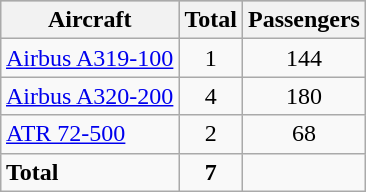<table class="wikitable" style="margin:1em auto;">
<tr style="background:silver;">
<th>Aircraft</th>
<th style="width:25px;">Total</th>
<th>Passengers</th>
</tr>
<tr>
<td><a href='#'>Airbus A319-100</a></td>
<td align=center>1</td>
<td align=center>144</td>
</tr>
<tr>
<td><a href='#'>Airbus A320-200</a></td>
<td align=center>4</td>
<td align=center>180</td>
</tr>
<tr>
<td><a href='#'>ATR 72-500</a></td>
<td align=center>2</td>
<td align=center>68</td>
</tr>
<tr>
<td><strong>Total</strong></td>
<td align=center><strong>7</strong></td>
<td></td>
</tr>
</table>
